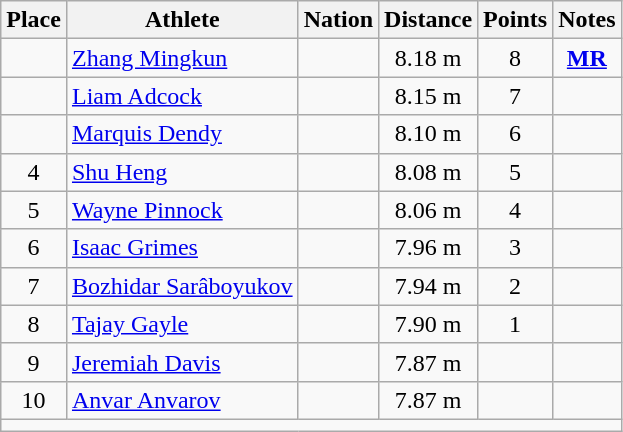<table class="wikitable mw-datatable sortable" style="text-align:center;">
<tr>
<th scope="col">Place</th>
<th scope="col">Athlete</th>
<th scope="col">Nation</th>
<th scope="col">Distance</th>
<th scope="col">Points</th>
<th scope="col">Notes</th>
</tr>
<tr>
<td></td>
<td align="left"><a href='#'>Zhang Mingkun</a></td>
<td align="left"></td>
<td>8.18 m </td>
<td>8</td>
<td><strong><a href='#'>MR</a></strong></td>
</tr>
<tr>
<td></td>
<td align="left"><a href='#'>Liam Adcock</a></td>
<td align="left"></td>
<td>8.15 m </td>
<td>7</td>
<td></td>
</tr>
<tr>
<td></td>
<td align="left"><a href='#'>Marquis Dendy</a></td>
<td align="left"></td>
<td>8.10 m </td>
<td>6</td>
<td></td>
</tr>
<tr>
<td>4</td>
<td align="left"><a href='#'>Shu Heng</a></td>
<td align="left"></td>
<td>8.08 m </td>
<td>5</td>
<td></td>
</tr>
<tr>
<td>5</td>
<td align="left"><a href='#'>Wayne Pinnock</a></td>
<td align="left"></td>
<td>8.06 m </td>
<td>4</td>
<td></td>
</tr>
<tr>
<td>6</td>
<td align="left"><a href='#'>Isaac Grimes</a></td>
<td align="left"></td>
<td>7.96 m </td>
<td>3</td>
<td></td>
</tr>
<tr>
<td>7</td>
<td align="left"><a href='#'>Bozhidar Sarâboyukov</a></td>
<td align="left"></td>
<td>7.94 m </td>
<td>2</td>
<td></td>
</tr>
<tr>
<td>8</td>
<td align="left"><a href='#'>Tajay Gayle</a></td>
<td align="left"></td>
<td>7.90 m </td>
<td>1</td>
<td></td>
</tr>
<tr>
<td>9</td>
<td align="left"><a href='#'>Jeremiah Davis</a></td>
<td align="left"></td>
<td>7.87 m </td>
<td></td>
<td></td>
</tr>
<tr>
<td>10</td>
<td align="left"><a href='#'>Anvar Anvarov</a></td>
<td align="left"></td>
<td>7.87 m </td>
<td></td>
<td></td>
</tr>
<tr class="sortbottom">
<td colspan="6"></td>
</tr>
</table>
